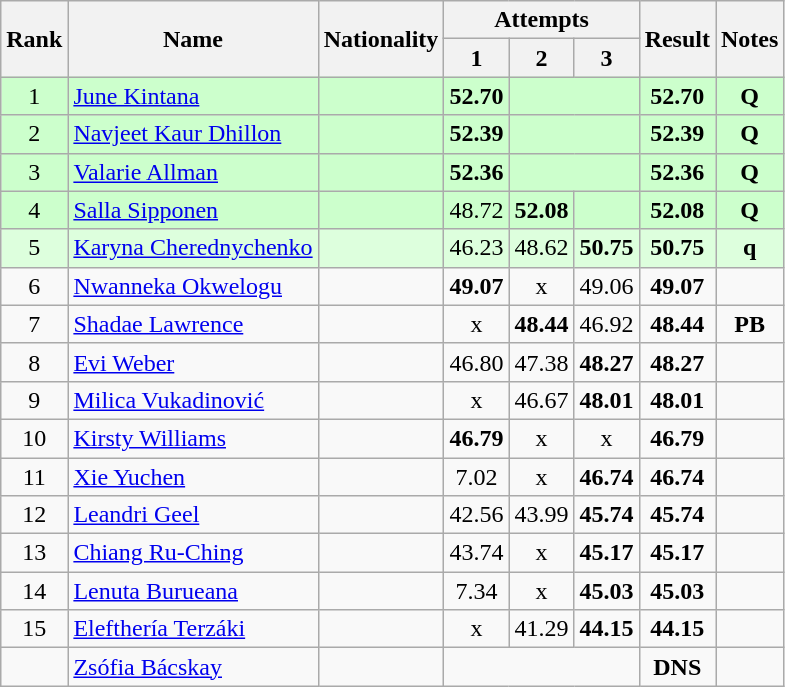<table class="wikitable sortable" style="text-align:center">
<tr>
<th rowspan=2>Rank</th>
<th rowspan=2>Name</th>
<th rowspan=2>Nationality</th>
<th colspan=3>Attempts</th>
<th rowspan=2>Result</th>
<th rowspan=2>Notes</th>
</tr>
<tr>
<th>1</th>
<th>2</th>
<th>3</th>
</tr>
<tr bgcolor=ccffcc>
<td>1</td>
<td align=left><a href='#'>June Kintana</a></td>
<td align=left></td>
<td><strong>52.70</strong></td>
<td colspan=2></td>
<td><strong>52.70</strong></td>
<td><strong>Q</strong></td>
</tr>
<tr bgcolor=ccffcc>
<td>2</td>
<td align=left><a href='#'>Navjeet Kaur Dhillon</a></td>
<td align=left></td>
<td><strong>52.39</strong></td>
<td colspan=2></td>
<td><strong>52.39</strong></td>
<td><strong>Q</strong></td>
</tr>
<tr bgcolor=ccffcc>
<td>3</td>
<td align=left><a href='#'>Valarie Allman</a></td>
<td align=left></td>
<td><strong>52.36</strong></td>
<td colspan=2></td>
<td><strong>52.36</strong></td>
<td><strong>Q</strong></td>
</tr>
<tr bgcolor=ccffcc>
<td>4</td>
<td align=left><a href='#'>Salla Sipponen</a></td>
<td align=left></td>
<td>48.72</td>
<td><strong>52.08</strong></td>
<td></td>
<td><strong>52.08</strong></td>
<td><strong>Q</strong></td>
</tr>
<tr bgcolor=ddffdd>
<td>5</td>
<td align=left><a href='#'>Karyna Cherednychenko</a></td>
<td align=left></td>
<td>46.23</td>
<td>48.62</td>
<td><strong>50.75</strong></td>
<td><strong>50.75</strong></td>
<td><strong>q</strong></td>
</tr>
<tr>
<td>6</td>
<td align=left><a href='#'>Nwanneka Okwelogu</a></td>
<td align=left></td>
<td><strong>49.07</strong></td>
<td>x</td>
<td>49.06</td>
<td><strong>49.07</strong></td>
<td></td>
</tr>
<tr>
<td>7</td>
<td align=left><a href='#'>Shadae Lawrence</a></td>
<td align=left></td>
<td>x</td>
<td><strong>48.44</strong></td>
<td>46.92</td>
<td><strong>48.44</strong></td>
<td><strong>PB</strong></td>
</tr>
<tr>
<td>8</td>
<td align=left><a href='#'>Evi Weber</a></td>
<td align=left></td>
<td>46.80</td>
<td>47.38</td>
<td><strong>48.27</strong></td>
<td><strong>48.27</strong></td>
<td></td>
</tr>
<tr>
<td>9</td>
<td align=left><a href='#'>Milica Vukadinović</a></td>
<td align=left></td>
<td>x</td>
<td>46.67</td>
<td><strong>48.01</strong></td>
<td><strong>48.01</strong></td>
<td></td>
</tr>
<tr>
<td>10</td>
<td align=left><a href='#'>Kirsty Williams</a></td>
<td align=left></td>
<td><strong>46.79</strong></td>
<td>x</td>
<td>x</td>
<td><strong>46.79</strong></td>
<td></td>
</tr>
<tr>
<td>11</td>
<td align=left><a href='#'>Xie Yuchen</a></td>
<td align=left></td>
<td>7.02</td>
<td>x</td>
<td><strong>46.74</strong></td>
<td><strong>46.74</strong></td>
<td></td>
</tr>
<tr>
<td>12</td>
<td align=left><a href='#'>Leandri Geel</a></td>
<td align=left></td>
<td>42.56</td>
<td>43.99</td>
<td><strong>45.74</strong></td>
<td><strong>45.74</strong></td>
<td></td>
</tr>
<tr>
<td>13</td>
<td align=left><a href='#'>Chiang Ru-Ching</a></td>
<td align=left></td>
<td>43.74</td>
<td>x</td>
<td><strong>45.17</strong></td>
<td><strong>45.17</strong></td>
<td></td>
</tr>
<tr>
<td>14</td>
<td align=left><a href='#'>Lenuta Burueana</a></td>
<td align=left></td>
<td>7.34</td>
<td>x</td>
<td><strong>45.03</strong></td>
<td><strong>45.03</strong></td>
<td></td>
</tr>
<tr>
<td>15</td>
<td align=left><a href='#'>Elefthería Terzáki</a></td>
<td align=left></td>
<td>x</td>
<td>41.29</td>
<td><strong>44.15</strong></td>
<td><strong>44.15</strong></td>
<td></td>
</tr>
<tr>
<td></td>
<td align=left><a href='#'>Zsófia Bácskay</a></td>
<td align=left></td>
<td colspan=3></td>
<td><strong>DNS</strong></td>
<td></td>
</tr>
</table>
